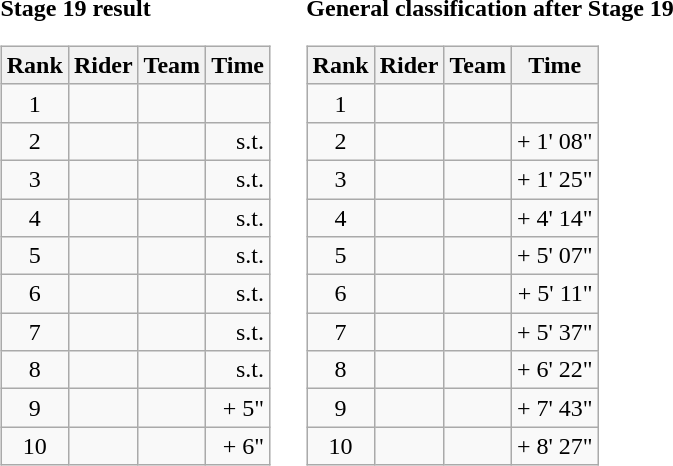<table>
<tr>
<td><strong>Stage 19 result</strong><br><table class="wikitable">
<tr>
<th scope="col">Rank</th>
<th scope="col">Rider</th>
<th scope="col">Team</th>
<th scope="col">Time</th>
</tr>
<tr>
<td style="text-align:center;">1</td>
<td></td>
<td></td>
<td style="text-align:right;"></td>
</tr>
<tr>
<td style="text-align:center;">2</td>
<td></td>
<td></td>
<td style="text-align:right;">s.t.</td>
</tr>
<tr>
<td style="text-align:center;">3</td>
<td></td>
<td></td>
<td style="text-align:right;">s.t.</td>
</tr>
<tr>
<td style="text-align:center;">4</td>
<td></td>
<td></td>
<td style="text-align:right;">s.t.</td>
</tr>
<tr>
<td style="text-align:center;">5</td>
<td></td>
<td></td>
<td style="text-align:right;">s.t.</td>
</tr>
<tr>
<td style="text-align:center;">6</td>
<td></td>
<td></td>
<td style="text-align:right;">s.t.</td>
</tr>
<tr>
<td style="text-align:center;">7</td>
<td></td>
<td></td>
<td style="text-align:right;">s.t.</td>
</tr>
<tr>
<td style="text-align:center;">8</td>
<td></td>
<td></td>
<td style="text-align:right;">s.t.</td>
</tr>
<tr>
<td style="text-align:center;">9</td>
<td></td>
<td></td>
<td style="text-align:right;">+ 5"</td>
</tr>
<tr>
<td style="text-align:center;">10</td>
<td></td>
<td></td>
<td style="text-align:right;">+ 6"</td>
</tr>
</table>
</td>
<td></td>
<td><strong>General classification after Stage 19</strong><br><table class="wikitable">
<tr>
<th scope="col">Rank</th>
<th scope="col">Rider</th>
<th scope="col">Team</th>
<th scope="col">Time</th>
</tr>
<tr>
<td style="text-align:center;">1</td>
<td></td>
<td></td>
<td style="text-align:right;"></td>
</tr>
<tr>
<td style="text-align:center;">2</td>
<td></td>
<td></td>
<td style="text-align:right;">+ 1' 08"</td>
</tr>
<tr>
<td style="text-align:center;">3</td>
<td></td>
<td></td>
<td style="text-align:right;">+ 1' 25"</td>
</tr>
<tr>
<td style="text-align:center;">4</td>
<td></td>
<td></td>
<td style="text-align:right;">+ 4' 14"</td>
</tr>
<tr>
<td style="text-align:center;">5</td>
<td></td>
<td></td>
<td style="text-align:right;">+ 5' 07"</td>
</tr>
<tr>
<td style="text-align:center;">6</td>
<td></td>
<td></td>
<td style="text-align:right;">+ 5' 11"</td>
</tr>
<tr>
<td style="text-align:center;">7</td>
<td></td>
<td></td>
<td style="text-align:right;">+ 5' 37"</td>
</tr>
<tr>
<td style="text-align:center;">8</td>
<td></td>
<td></td>
<td style="text-align:right;">+ 6' 22"</td>
</tr>
<tr>
<td style="text-align:center;">9</td>
<td></td>
<td></td>
<td style="text-align:right;">+ 7' 43"</td>
</tr>
<tr>
<td style="text-align:center;">10</td>
<td></td>
<td></td>
<td style="text-align:right;">+ 8' 27"</td>
</tr>
</table>
</td>
</tr>
</table>
